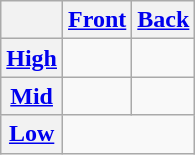<table class="wikitable" style="text-align:center;">
<tr>
<th></th>
<th><a href='#'>Front</a></th>
<th><a href='#'>Back</a></th>
</tr>
<tr>
<th><a href='#'>High</a></th>
<td></td>
<td></td>
</tr>
<tr>
<th><a href='#'>Mid</a></th>
<td></td>
<td></td>
</tr>
<tr>
<th><a href='#'>Low</a></th>
<td colspan="2"></td>
</tr>
</table>
